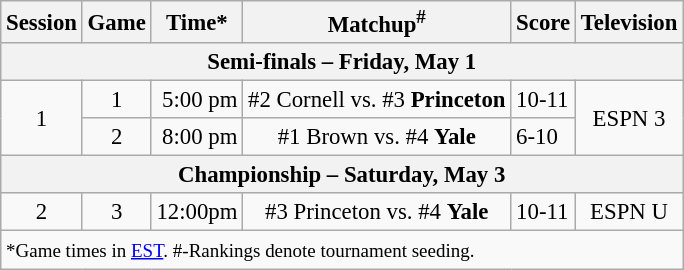<table class="wikitable" style="font-size: 95%">
<tr>
<th>Session</th>
<th>Game</th>
<th>Time*</th>
<th>Matchup<sup>#</sup></th>
<th>Score</th>
<th>Television</th>
</tr>
<tr>
<th colspan=6>Semi-finals – Friday, May 1</th>
</tr>
<tr>
<td rowspan=2 align=center>1</td>
<td align=center>1</td>
<td align=right>5:00 pm</td>
<td align=center>#2 Cornell  vs. #3 <strong>Princeton</strong></td>
<td>10-11</td>
<td rowspan=2 align=center>ESPN 3</td>
</tr>
<tr>
<td align=center>2</td>
<td align=right>8:00 pm</td>
<td align=center>#1 Brown vs. #4 <strong>Yale</strong></td>
<td>6-10</td>
</tr>
<tr>
<th colspan=6>Championship – Saturday, May 3</th>
</tr>
<tr>
<td rowspan=1 align=center>2</td>
<td align=center>3</td>
<td align=right>12:00pm</td>
<td align=center>#3 Princeton vs. #4 <strong>Yale</strong></td>
<td>10-11</td>
<td rowspan=1 align=center>ESPN U</td>
</tr>
<tr>
<td colspan=6><small>*Game times in <a href='#'>EST</a>. #-Rankings denote tournament seeding.</small></td>
</tr>
</table>
